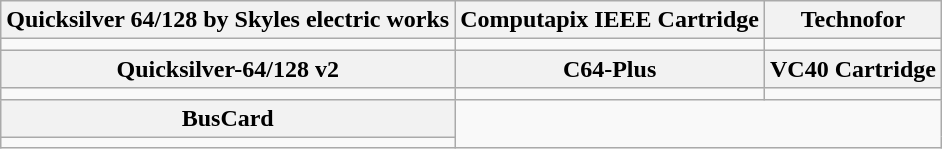<table class="wikitable">
<tr>
<th>Quicksilver 64/128 by Skyles electric works</th>
<th>Computapix IEEE Cartridge</th>
<th>Technofor</th>
</tr>
<tr valign=top>
<td></td>
<td></td>
<td></td>
</tr>
<tr>
<th>Quicksilver-64/128 v2</th>
<th>C64-Plus</th>
<th>VC40 Cartridge</th>
</tr>
<tr valign=top>
<td></td>
<td></td>
<td></td>
</tr>
<tr>
<th>BusCard</th>
</tr>
<tr valign=top>
<td></td>
</tr>
</table>
